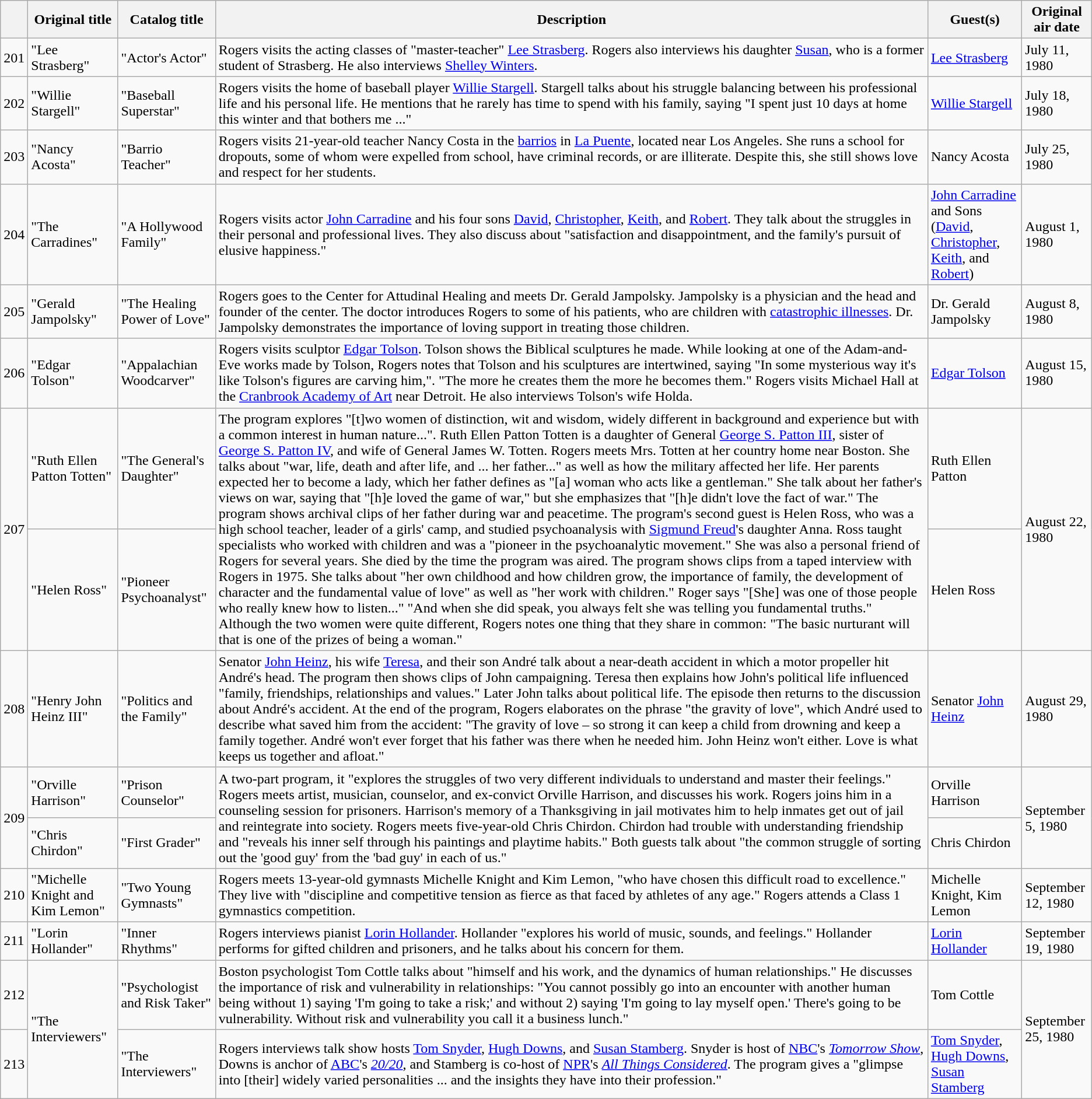<table class="wikitable sortable">
<tr>
<th scope="col"></th>
<th>Original title</th>
<th scope="col">Catalog title</th>
<th class="unsortable" scope="col">Description</th>
<th class="unsortable" scope="col">Guest(s)</th>
<th class="unsortable" scope="col">Original air date</th>
</tr>
<tr>
<td>201</td>
<td>"Lee Strasberg"</td>
<td>"Actor's Actor"</td>
<td>Rogers visits the acting classes of "master-teacher" <a href='#'>Lee Strasberg</a>. Rogers also interviews his daughter <a href='#'>Susan</a>, who is a former student of Strasberg. He also interviews <a href='#'>Shelley Winters</a>.</td>
<td><a href='#'>Lee Strasberg</a></td>
<td>July 11, 1980</td>
</tr>
<tr>
<td>202</td>
<td>"Willie Stargell"</td>
<td>"Baseball Superstar"</td>
<td>Rogers visits the home of baseball player <a href='#'>Willie Stargell</a>. Stargell talks about his struggle balancing between his professional life and his personal life. He mentions that he rarely has time to spend with his family, saying "I spent just 10 days at home this winter and that bothers me ..."</td>
<td><a href='#'>Willie Stargell</a></td>
<td>July 18, 1980</td>
</tr>
<tr>
<td>203</td>
<td>"Nancy Acosta"</td>
<td>"Barrio Teacher"</td>
<td>Rogers visits 21-year-old teacher Nancy Costa in the <a href='#'>barrios</a> in <a href='#'>La Puente</a>, located near Los Angeles. She runs a school for dropouts, some of whom were expelled from school, have criminal records, or are illiterate. Despite this, she still shows love and respect for her students.</td>
<td>Nancy Acosta</td>
<td>July 25, 1980</td>
</tr>
<tr>
<td>204</td>
<td>"The Carradines"</td>
<td>"A Hollywood Family"</td>
<td>Rogers visits actor <a href='#'>John Carradine</a> and his four sons <a href='#'>David</a>, <a href='#'>Christopher</a>, <a href='#'>Keith</a>, and <a href='#'>Robert</a>. They talk about the struggles in their personal and professional lives. They also discuss about "satisfaction and disappointment, and the family's pursuit of elusive happiness."</td>
<td><a href='#'>John Carradine</a> and Sons (<a href='#'>David</a>, <a href='#'>Christopher</a>, <a href='#'>Keith</a>, and <a href='#'>Robert</a>)</td>
<td>August 1, 1980</td>
</tr>
<tr>
<td>205</td>
<td>"Gerald Jampolsky"</td>
<td>"The Healing Power of Love"</td>
<td>Rogers goes to the Center for Attudinal Healing and meets Dr. Gerald Jampolsky. Jampolsky is a physician and the head and founder of the center. The doctor introduces Rogers to some of his patients, who are children with <a href='#'>catastrophic illnesses</a>. Dr. Jampolsky demonstrates the importance of loving support in treating those children.</td>
<td>Dr. Gerald Jampolsky</td>
<td>August 8, 1980</td>
</tr>
<tr>
<td>206</td>
<td>"Edgar Tolson"</td>
<td>"Appalachian Woodcarver"</td>
<td>Rogers visits sculptor <a href='#'>Edgar Tolson</a>. Tolson shows the Biblical sculptures he made. While looking at one of the Adam-and-Eve works made by Tolson, Rogers notes that Tolson and his sculptures are intertwined, saying "In some mysterious way it's like Tolson's figures are carving him,". "The more he creates them the more he becomes them." Rogers visits Michael Hall at the <a href='#'>Cranbrook Academy of Art</a> near Detroit. He also interviews Tolson's wife Holda.</td>
<td><a href='#'>Edgar Tolson</a></td>
<td>August 15, 1980</td>
</tr>
<tr>
<td rowspan="2">207</td>
<td>"Ruth Ellen Patton Totten"</td>
<td>"The General's Daughter"</td>
<td rowspan="2">The program explores "[t]wo women of distinction, wit and wisdom, widely different in background and experience but with a common interest in human nature...". Ruth Ellen Patton Totten is a daughter of General <a href='#'>George S. Patton III</a>, sister of <a href='#'>George S. Patton IV</a>, and wife of General James W. Totten. Rogers meets Mrs. Totten at her country home near Boston. She talks about "war, life, death and after life, and ... her father..." as well as how the military affected her life. Her parents expected her to become a lady, which her father defines as "[a] woman who acts like a gentleman." She talk about her father's views on war, saying that "[h]e loved the game of war," but she emphasizes that "[h]e didn't love the fact of war." The program shows archival clips of her father during war and peacetime. The program's second guest is Helen Ross, who was a high school teacher, leader of a girls' camp, and studied psychoanalysis with <a href='#'>Sigmund Freud</a>'s daughter Anna. Ross taught specialists who worked with children and was a "pioneer in the psychoanalytic movement." She was also a personal friend of Rogers for several years. She died by the time the program was aired. The program shows clips from a taped interview with Rogers in 1975. She talks about "her own childhood and how children grow, the importance of family, the development of character and the fundamental value of love" as well as "her work with children." Roger says "[She] was one of those people who really knew how to listen..." "And when she did speak, you always felt she was telling you fundamental truths." Although the two women were quite different, Rogers notes one thing that they share in common: "The basic nurturant will that is one of the prizes of being a woman."</td>
<td>Ruth Ellen Patton</td>
<td rowspan="2">August 22, 1980</td>
</tr>
<tr>
<td>"Helen Ross"</td>
<td>"Pioneer Psychoanalyst"</td>
<td>Helen Ross</td>
</tr>
<tr>
<td>208</td>
<td>"Henry John Heinz III"</td>
<td>"Politics and the Family"</td>
<td>Senator <a href='#'>John Heinz</a>, his wife <a href='#'>Teresa</a>, and their son André talk about a near-death accident in which a motor propeller hit André's head. The program then shows clips of John campaigning. Teresa then explains how John's political life influenced "family, friendships, relationships and values." Later John talks about political life. The episode then returns to the discussion about André's accident. At the end of the program, Rogers elaborates on the phrase "the gravity of love", which André used to describe what saved him from the accident: "The gravity of love – so strong it can keep a child from drowning and keep a family together. André won't ever forget that his father was there when he needed him. John Heinz won't either. Love is what keeps us together and afloat."</td>
<td>Senator <a href='#'>John Heinz</a></td>
<td>August 29, 1980</td>
</tr>
<tr>
<td rowspan="2">209</td>
<td>"Orville Harrison"</td>
<td>"Prison Counselor"</td>
<td rowspan="2">A two-part program, it "explores the struggles of two very different individuals to understand and master their feelings." Rogers meets artist, musician, counselor, and ex-convict Orville Harrison, and discusses his work. Rogers joins him in a counseling session for prisoners. Harrison's memory of a Thanksgiving in jail motivates him to help inmates get out of jail and reintegrate into society. Rogers meets five-year-old Chris Chirdon. Chirdon had trouble with understanding friendship and "reveals his inner self through his paintings and playtime habits." Both guests talk about "the common struggle of sorting out the 'good guy' from the 'bad guy' in each of us."</td>
<td>Orville Harrison</td>
<td rowspan="2">September 5, 1980</td>
</tr>
<tr>
<td>"Chris Chirdon"</td>
<td>"First Grader"</td>
<td>Chris Chirdon</td>
</tr>
<tr>
<td>210</td>
<td>"Michelle Knight and Kim Lemon"</td>
<td>"Two Young Gymnasts"</td>
<td>Rogers meets 13-year-old gymnasts Michelle Knight and Kim Lemon, "who have chosen this difficult road to excellence." They live with "discipline and competitive tension as fierce as that faced by athletes of any age." Rogers attends a Class 1 gymnastics competition.</td>
<td>Michelle Knight, Kim Lemon</td>
<td>September 12, 1980</td>
</tr>
<tr>
<td>211</td>
<td>"Lorin Hollander"</td>
<td>"Inner Rhythms"</td>
<td>Rogers interviews pianist <a href='#'>Lorin Hollander</a>. Hollander "explores his world of music, sounds, and feelings." Hollander performs for gifted children and prisoners, and he talks about his concern for them.</td>
<td><a href='#'>Lorin Hollander</a></td>
<td>September 19, 1980</td>
</tr>
<tr>
<td>212</td>
<td rowspan="2">"The Interviewers"</td>
<td>"Psychologist and Risk Taker"</td>
<td>Boston psychologist Tom Cottle talks about "himself and his work, and the dynamics of human relationships." He discusses the importance of risk and vulnerability in relationships: "You cannot possibly go into an encounter with another human being without 1) saying 'I'm going to take a risk;' and without 2) saying 'I'm going to lay myself open.' There's going to be vulnerability. Without risk and vulnerability you call it a business lunch."</td>
<td>Tom Cottle</td>
<td rowspan="2">September 25, 1980</td>
</tr>
<tr>
<td>213</td>
<td>"The Interviewers"</td>
<td>Rogers interviews talk show hosts <a href='#'>Tom Snyder</a>, <a href='#'>Hugh Downs</a>, and <a href='#'>Susan Stamberg</a>. Snyder is host of <a href='#'>NBC</a>'s <em><a href='#'>Tomorrow Show</a></em>, Downs is anchor of <a href='#'>ABC</a>'s <em><a href='#'>20/20</a></em>, and Stamberg is co-host of <a href='#'>NPR</a>'s <em><a href='#'>All Things Considered</a></em>. The program gives a "glimpse into [their] widely varied personalities ... and the insights they have into their profession."</td>
<td><a href='#'>Tom Snyder</a>, <a href='#'>Hugh Downs</a>, <a href='#'>Susan Stamberg</a></td>
</tr>
</table>
